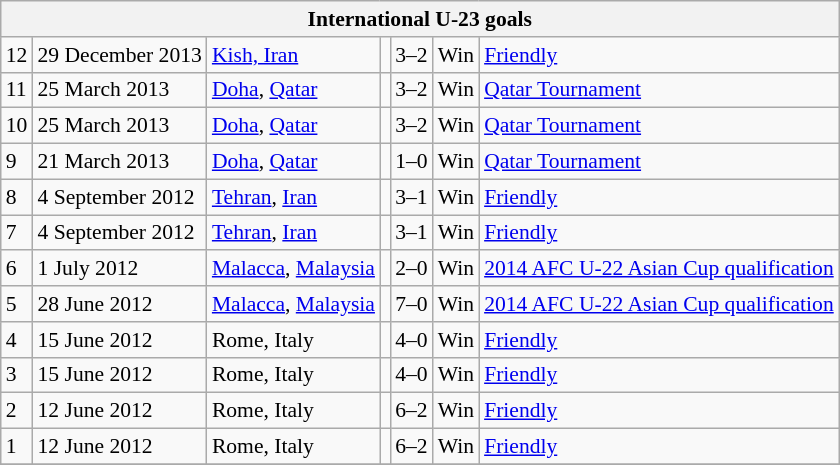<table class="wikitable collapsible collapsed" style="font-size:90%">
<tr>
<th colspan="8"><strong>International U-23 goals</strong></th>
</tr>
<tr>
<td>12</td>
<td>29 December 2013</td>
<td><a href='#'>Kish, Iran</a></td>
<td></td>
<td>3–2</td>
<td>Win</td>
<td><a href='#'>Friendly</a></td>
</tr>
<tr>
<td>11</td>
<td>25 March 2013</td>
<td><a href='#'>Doha</a>, <a href='#'>Qatar</a></td>
<td></td>
<td>3–2</td>
<td>Win</td>
<td><a href='#'>Qatar Tournament</a></td>
</tr>
<tr>
<td>10</td>
<td>25 March 2013</td>
<td><a href='#'>Doha</a>, <a href='#'>Qatar</a></td>
<td></td>
<td>3–2</td>
<td>Win</td>
<td><a href='#'>Qatar Tournament</a></td>
</tr>
<tr>
<td>9</td>
<td>21 March 2013</td>
<td><a href='#'>Doha</a>, <a href='#'>Qatar</a></td>
<td></td>
<td>1–0</td>
<td>Win</td>
<td><a href='#'>Qatar Tournament</a></td>
</tr>
<tr>
<td>8</td>
<td>4 September 2012</td>
<td><a href='#'>Tehran</a>, <a href='#'>Iran</a></td>
<td></td>
<td>3–1</td>
<td>Win</td>
<td><a href='#'>Friendly</a></td>
</tr>
<tr>
<td>7</td>
<td>4 September 2012</td>
<td><a href='#'>Tehran</a>, <a href='#'>Iran</a></td>
<td></td>
<td>3–1</td>
<td>Win</td>
<td><a href='#'>Friendly</a></td>
</tr>
<tr>
<td>6</td>
<td>1 July 2012</td>
<td><a href='#'>Malacca</a>, <a href='#'>Malaysia</a></td>
<td></td>
<td>2–0</td>
<td>Win</td>
<td><a href='#'>2014 AFC U-22 Asian Cup qualification</a></td>
</tr>
<tr>
<td>5</td>
<td>28 June 2012</td>
<td><a href='#'>Malacca</a>, <a href='#'>Malaysia</a></td>
<td></td>
<td>7–0</td>
<td>Win</td>
<td><a href='#'>2014 AFC U-22 Asian Cup qualification</a></td>
</tr>
<tr>
<td>4</td>
<td>15 June 2012</td>
<td>Rome, Italy</td>
<td></td>
<td>4–0</td>
<td>Win</td>
<td><a href='#'>Friendly</a></td>
</tr>
<tr>
<td>3</td>
<td>15 June 2012</td>
<td>Rome, Italy</td>
<td></td>
<td>4–0</td>
<td>Win</td>
<td><a href='#'>Friendly</a></td>
</tr>
<tr>
<td>2</td>
<td>12 June 2012</td>
<td>Rome, Italy</td>
<td></td>
<td>6–2</td>
<td>Win</td>
<td><a href='#'>Friendly</a></td>
</tr>
<tr>
<td>1</td>
<td>12 June 2012</td>
<td>Rome, Italy</td>
<td></td>
<td>6–2</td>
<td>Win</td>
<td><a href='#'>Friendly</a></td>
</tr>
<tr>
</tr>
</table>
